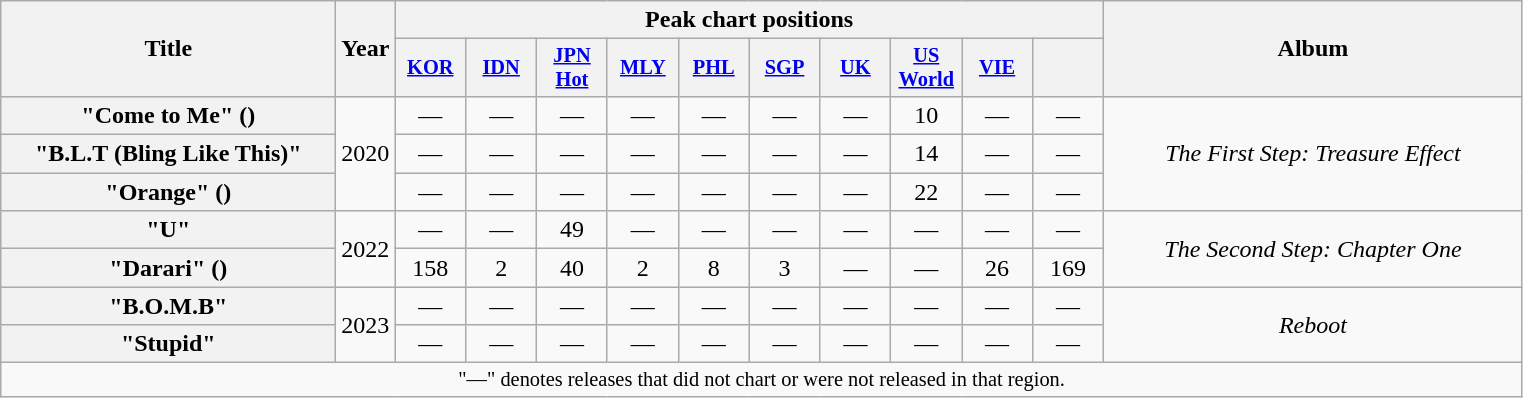<table class="wikitable plainrowheaders" style="text-align:center;">
<tr>
<th scope="col" rowspan="2" style="width:13.5em;">Title</th>
<th scope="col" rowspan="2" style="width:2em;">Year</th>
<th scope="col" colspan="10">Peak chart positions</th>
<th scope="col" rowspan="2" style="width:17em;">Album</th>
</tr>
<tr>
<th scope="col" style="width:3em;font-size:85%;"><a href='#'>KOR</a><br></th>
<th scope="col" style="width:3em;font-size:85%;"><a href='#'>IDN</a><br></th>
<th scope="col" style="width:3em;font-size:85%;"><a href='#'>JPN<br>Hot</a><br></th>
<th scope="col" style="width:3em;font-size:85%;"><a href='#'>MLY</a><br></th>
<th scope="col" style="width:3em;font-size:85%;"><a href='#'>PHL</a><br></th>
<th scope="col" style="width:3em;font-size:85%;"><a href='#'>SGP</a><br></th>
<th scope="col" style="width:3em;font-size:85%;"><a href='#'>UK</a><br></th>
<th scope="col" style="width:3em;font-size:85%;"><a href='#'>US<br>World</a><br></th>
<th scope="col" style="width:3em;font-size:85%;"><a href='#'>VIE</a><br></th>
<th scope="col" style="width:3em;font-size:85%;"><a href='#'></a><br></th>
</tr>
<tr>
<th scope="row">"Come to Me" ()</th>
<td rowspan="3">2020</td>
<td>—</td>
<td>—</td>
<td>—</td>
<td>—</td>
<td>—</td>
<td>—</td>
<td>—</td>
<td>10</td>
<td>—</td>
<td>—</td>
<td rowspan="3"><em>The First Step: Treasure Effect</em></td>
</tr>
<tr>
<th scope="row">"B.L.T (Bling Like This)"</th>
<td>—</td>
<td>—</td>
<td>—</td>
<td>—</td>
<td>—</td>
<td>—</td>
<td>—</td>
<td>14</td>
<td>—</td>
<td>—</td>
</tr>
<tr>
<th scope="row">"Orange" ()</th>
<td>—</td>
<td>—</td>
<td>—</td>
<td>—</td>
<td>—</td>
<td>—</td>
<td>—</td>
<td>22</td>
<td>—</td>
<td>—</td>
</tr>
<tr>
<th scope="row">"U"</th>
<td rowspan="2">2022</td>
<td>—</td>
<td>—</td>
<td>49</td>
<td>—</td>
<td>—</td>
<td>—</td>
<td>—</td>
<td>—</td>
<td>—</td>
<td>—</td>
<td rowspan="2"><em>The Second Step: Chapter One</em></td>
</tr>
<tr>
<th scope="row">"Darari" ()</th>
<td>158</td>
<td>2</td>
<td>40</td>
<td>2</td>
<td>8</td>
<td>3</td>
<td>—</td>
<td>—</td>
<td>26</td>
<td>169</td>
</tr>
<tr>
<th scope="row">"B.O.M.B"</th>
<td rowspan="2">2023</td>
<td>—</td>
<td>—</td>
<td>—</td>
<td>—</td>
<td>—</td>
<td>—</td>
<td>—</td>
<td>—</td>
<td>—</td>
<td>—</td>
<td rowspan="2"><em>Reboot</em></td>
</tr>
<tr>
<th scope="row">"Stupid"</th>
<td>—</td>
<td>—</td>
<td>—</td>
<td>—</td>
<td>—</td>
<td>—</td>
<td>—</td>
<td>—</td>
<td>—</td>
<td>—</td>
</tr>
<tr>
<td colspan="13" style="font-size:85%">"—" denotes releases that did not chart or were not released in that region.</td>
</tr>
</table>
